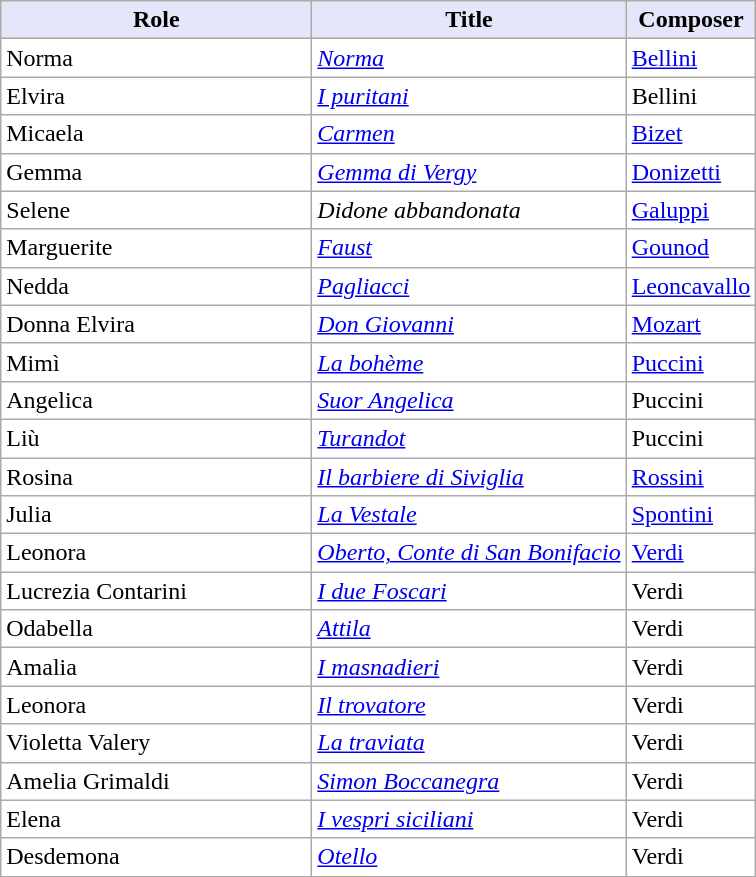<table class="wikitable"  border="0" style="background:#ffffff" align="top" class="sortable wikitable">
<tr>
<th width="200 px" style="background:Lavender; color:Black">Role</th>
<th style="background:Lavender; color:Black">Title</th>
<th width="70 px" style="background:Lavender; color:Black">Composer</th>
</tr>
<tr>
<td>Norma</td>
<td><em><a href='#'>Norma</a></em></td>
<td><a href='#'>Bellini</a></td>
</tr>
<tr>
<td>Elvira</td>
<td><em><a href='#'>I puritani</a></em></td>
<td>Bellini</td>
</tr>
<tr>
<td>Micaela</td>
<td><em><a href='#'>Carmen</a></em></td>
<td><a href='#'>Bizet</a></td>
</tr>
<tr>
<td>Gemma</td>
<td><em><a href='#'>Gemma di Vergy</a></em></td>
<td><a href='#'>Donizetti</a></td>
</tr>
<tr>
<td>Selene</td>
<td><em>Didone abbandonata</em></td>
<td><a href='#'>Galuppi</a></td>
</tr>
<tr>
<td>Marguerite</td>
<td><em><a href='#'>Faust</a></em></td>
<td><a href='#'>Gounod</a></td>
</tr>
<tr>
<td>Nedda</td>
<td><em><a href='#'>Pagliacci</a></em></td>
<td><a href='#'>Leoncavallo</a></td>
</tr>
<tr>
<td>Donna Elvira</td>
<td><em><a href='#'>Don Giovanni</a></em></td>
<td><a href='#'>Mozart</a></td>
</tr>
<tr>
<td>Mimì</td>
<td><em><a href='#'>La bohème</a></em></td>
<td><a href='#'>Puccini</a></td>
</tr>
<tr>
<td>Angelica</td>
<td><em><a href='#'>Suor Angelica</a></em></td>
<td>Puccini</td>
</tr>
<tr>
<td>Liù</td>
<td><em><a href='#'>Turandot</a></em></td>
<td>Puccini</td>
</tr>
<tr>
<td>Rosina</td>
<td><em><a href='#'>Il barbiere di Siviglia</a></em></td>
<td><a href='#'>Rossini</a></td>
</tr>
<tr>
<td>Julia</td>
<td><em><a href='#'>La Vestale</a></em></td>
<td><a href='#'>Spontini</a></td>
</tr>
<tr>
<td>Leonora</td>
<td><em><a href='#'>Oberto, Conte di San Bonifacio</a></em></td>
<td><a href='#'>Verdi</a></td>
</tr>
<tr>
<td>Lucrezia Contarini</td>
<td><em><a href='#'>I due Foscari</a></em></td>
<td>Verdi</td>
</tr>
<tr>
<td>Odabella</td>
<td><em><a href='#'>Attila</a></em></td>
<td>Verdi</td>
</tr>
<tr>
<td>Amalia</td>
<td><em><a href='#'>I masnadieri</a></em></td>
<td>Verdi</td>
</tr>
<tr>
<td>Leonora</td>
<td><em><a href='#'>Il trovatore</a></em></td>
<td>Verdi</td>
</tr>
<tr>
<td>Violetta Valery</td>
<td><em><a href='#'>La traviata</a></em></td>
<td>Verdi</td>
</tr>
<tr>
<td>Amelia Grimaldi</td>
<td><em><a href='#'>Simon Boccanegra</a></em></td>
<td>Verdi</td>
</tr>
<tr>
<td>Elena</td>
<td><em><a href='#'>I vespri siciliani</a></em></td>
<td>Verdi</td>
</tr>
<tr>
<td>Desdemona</td>
<td><em><a href='#'>Otello</a></em></td>
<td>Verdi</td>
</tr>
</table>
